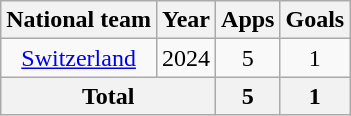<table class="wikitable" style="text-align:center">
<tr>
<th>National team</th>
<th>Year</th>
<th>Apps</th>
<th>Goals</th>
</tr>
<tr>
<td rowspan="1"><a href='#'>Switzerland</a></td>
<td>2024</td>
<td>5</td>
<td>1</td>
</tr>
<tr>
<th colspan="2">Total</th>
<th>5</th>
<th>1</th>
</tr>
</table>
